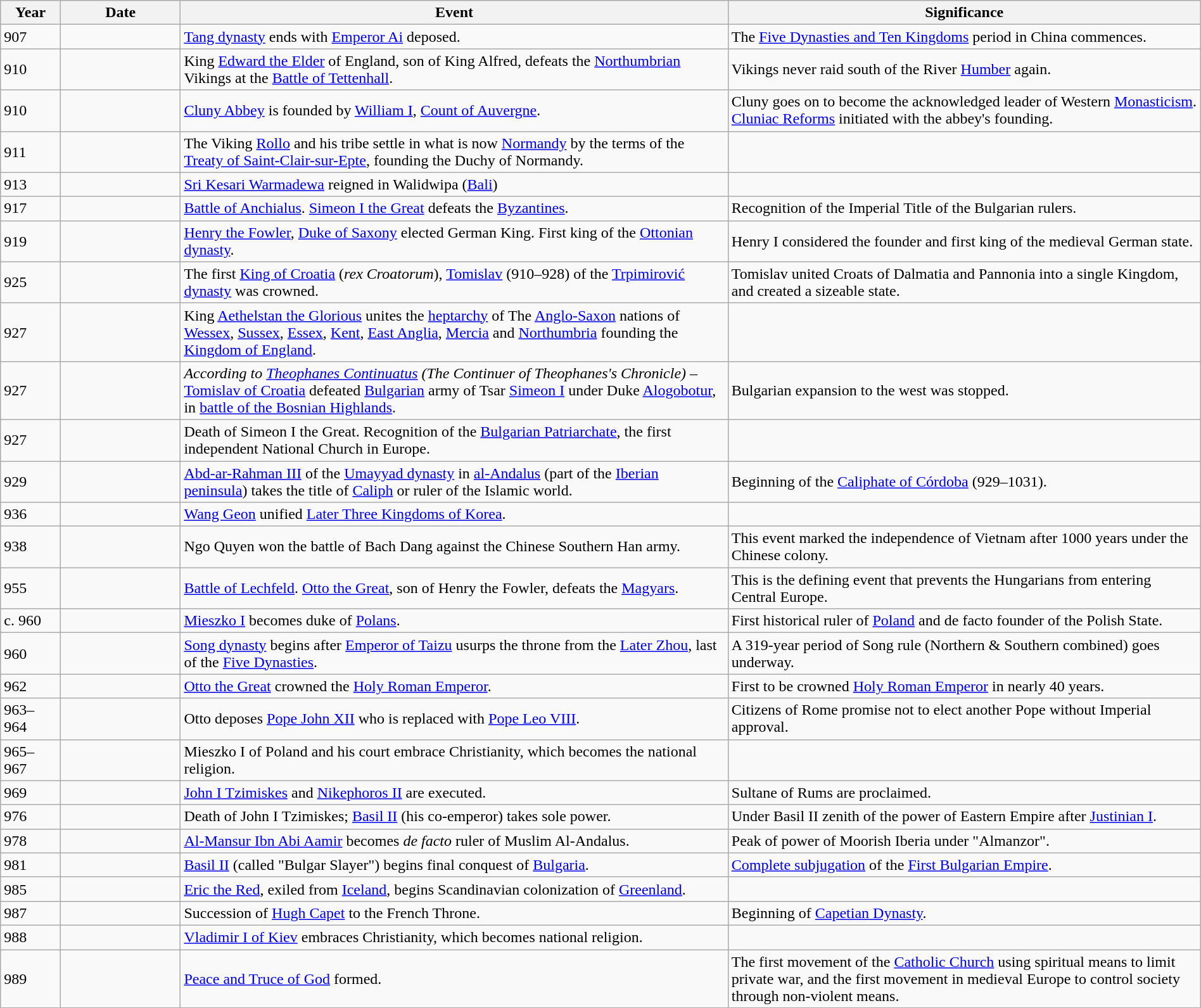<table class="wikitable" style="width:100%;">
<tr>
<th style="width:5%">Year</th>
<th style="width:10%">Date</th>
<th>Event</th>
<th>Significance</th>
</tr>
<tr>
<td>907</td>
<td></td>
<td><a href='#'>Tang dynasty</a> ends with <a href='#'>Emperor Ai</a> deposed.</td>
<td>The <a href='#'>Five Dynasties and Ten Kingdoms</a> period in China commences.</td>
</tr>
<tr>
<td>910</td>
<td></td>
<td>King <a href='#'>Edward the Elder</a> of England, son of King Alfred, defeats the <a href='#'>Northumbrian</a> Vikings at the <a href='#'>Battle of Tettenhall</a>.</td>
<td>Vikings never raid south of the River <a href='#'>Humber</a> again.</td>
</tr>
<tr>
<td>910</td>
<td></td>
<td><a href='#'>Cluny Abbey</a> is founded by <a href='#'>William I</a>, <a href='#'>Count of Auvergne</a>.</td>
<td>Cluny goes on to become the acknowledged leader of Western <a href='#'>Monasticism</a>. <a href='#'>Cluniac Reforms</a> initiated with the abbey's founding.</td>
</tr>
<tr>
<td>911</td>
<td></td>
<td>The Viking <a href='#'>Rollo</a> and his tribe settle in what is now <a href='#'>Normandy</a> by the terms of the <a href='#'>Treaty of Saint-Clair-sur-Epte</a>, founding the Duchy of Normandy.</td>
<td></td>
</tr>
<tr>
<td>913</td>
<td></td>
<td><a href='#'>Sri Kesari Warmadewa</a> reigned in Walidwipa (<a href='#'>Bali</a>)</td>
<td></td>
</tr>
<tr>
<td>917</td>
<td></td>
<td><a href='#'>Battle of Anchialus</a>. <a href='#'>Simeon I the Great</a> defeats the <a href='#'>Byzantines</a>.</td>
<td>Recognition of the Imperial Title of the Bulgarian rulers.</td>
</tr>
<tr>
<td>919</td>
<td></td>
<td><a href='#'>Henry the Fowler</a>, <a href='#'>Duke of Saxony</a> elected German King.  First king of the <a href='#'>Ottonian dynasty</a>.</td>
<td>Henry I considered the founder and first king of the medieval German state.</td>
</tr>
<tr>
<td>925</td>
<td></td>
<td>The first <a href='#'>King of Croatia</a> (<em>rex Croatorum</em>), <a href='#'>Tomislav</a> (910–928) of the <a href='#'>Trpimirović dynasty</a> was crowned.</td>
<td>Tomislav united Croats of Dalmatia and Pannonia into a single Kingdom, and created a sizeable state.</td>
</tr>
<tr>
<td>927</td>
<td></td>
<td>King <a href='#'>Aethelstan the Glorious</a> unites the <a href='#'>heptarchy</a> of The <a href='#'>Anglo-Saxon</a>  nations of <a href='#'>Wessex</a>, <a href='#'>Sussex</a>, <a href='#'>Essex</a>, <a href='#'>Kent</a>, <a href='#'>East Anglia</a>, <a href='#'>Mercia</a> and <a href='#'>Northumbria</a> founding the <a href='#'>Kingdom of England</a>.</td>
</tr>
<tr>
<td>927</td>
<td></td>
<td><em>According to <a href='#'>Theophanes Continuatus</a> (The Continuer of Theophanes's Chronicle)</em> – <a href='#'>Tomislav of Croatia</a> defeated <a href='#'>Bulgarian</a> army of Tsar <a href='#'>Simeon I</a> under Duke <a href='#'>Alogobotur</a>, in <a href='#'>battle of the Bosnian Highlands</a>.</td>
<td>Bulgarian expansion to the west was stopped.</td>
</tr>
<tr>
<td>927</td>
<td></td>
<td>Death of Simeon I the Great. Recognition of the <a href='#'>Bulgarian Patriarchate</a>, the first independent National Church in Europe.</td>
<td></td>
</tr>
<tr>
<td>929</td>
<td></td>
<td><a href='#'>Abd-ar-Rahman III</a> of the <a href='#'>Umayyad dynasty</a> in <a href='#'>al-Andalus</a> (part of the <a href='#'>Iberian peninsula</a>) takes the title of <a href='#'>Caliph</a> or ruler of the Islamic world.</td>
<td>Beginning of the <a href='#'>Caliphate of Córdoba</a> (929–1031).</td>
</tr>
<tr>
<td>936</td>
<td></td>
<td><a href='#'>Wang Geon</a> unified <a href='#'>Later Three Kingdoms of Korea</a>.</td>
<td></td>
</tr>
<tr>
<td>938</td>
<td></td>
<td>Ngo Quyen won the battle of Bach Dang against the Chinese Southern Han army.</td>
<td>This event marked the independence of Vietnam after 1000 years under the Chinese colony.</td>
</tr>
<tr>
<td>955</td>
<td></td>
<td><a href='#'>Battle of Lechfeld</a>. <a href='#'>Otto the Great</a>, son of Henry the Fowler, defeats the <a href='#'>Magyars</a>.</td>
<td>This is the defining event that prevents the Hungarians from entering Central Europe.</td>
</tr>
<tr>
<td>c. 960</td>
<td></td>
<td><a href='#'>Mieszko I</a> becomes duke of <a href='#'>Polans</a>.</td>
<td>First historical ruler of <a href='#'>Poland</a> and de facto founder of the Polish State.</td>
</tr>
<tr>
<td>960</td>
<td></td>
<td><a href='#'>Song dynasty</a> begins after <a href='#'>Emperor of Taizu</a> usurps the throne from the <a href='#'>Later Zhou</a>, last of the <a href='#'>Five Dynasties</a>.</td>
<td>A 319-year period of Song rule (Northern & Southern combined) goes underway.</td>
</tr>
<tr>
<td>962</td>
<td></td>
<td><a href='#'>Otto the Great</a> crowned the <a href='#'>Holy Roman Emperor</a>.</td>
<td>First to be crowned <a href='#'>Holy Roman Emperor</a> in nearly 40 years.</td>
</tr>
<tr>
<td>963–964</td>
<td></td>
<td>Otto deposes <a href='#'>Pope John XII</a> who is replaced with <a href='#'>Pope Leo VIII</a>.</td>
<td>Citizens of Rome promise not to elect another Pope without Imperial approval.</td>
</tr>
<tr>
<td>965–967</td>
<td></td>
<td>Mieszko I of Poland and his court embrace Christianity, which becomes the national religion.</td>
</tr>
<tr>
<td>969</td>
<td></td>
<td><a href='#'>John I Tzimiskes</a> and <a href='#'>Nikephoros II</a> are executed.</td>
<td>Sultane of Rums are proclaimed.</td>
</tr>
<tr>
<td>976</td>
<td></td>
<td>Death of John I Tzimiskes; <a href='#'>Basil II</a> (his co-emperor) takes sole power.</td>
<td>Under Basil II zenith of the power of Eastern Empire after <a href='#'>Justinian I</a>.</td>
</tr>
<tr>
<td>978</td>
<td></td>
<td><a href='#'>Al-Mansur Ibn Abi Aamir</a> becomes <em>de facto</em> ruler of Muslim Al-Andalus.</td>
<td>Peak of power of Moorish Iberia under "Almanzor".</td>
</tr>
<tr>
<td>981</td>
<td></td>
<td><a href='#'>Basil II</a> (called "Bulgar Slayer") begins final conquest of <a href='#'>Bulgaria</a>.</td>
<td><a href='#'>Complete subjugation</a> of the <a href='#'>First Bulgarian Empire</a>.</td>
</tr>
<tr>
<td>985</td>
<td></td>
<td><a href='#'>Eric the Red</a>, exiled from <a href='#'>Iceland</a>, begins Scandinavian colonization of <a href='#'>Greenland</a>.</td>
</tr>
<tr>
<td>987</td>
<td></td>
<td>Succession of <a href='#'>Hugh Capet</a> to the French Throne.</td>
<td>Beginning of <a href='#'>Capetian Dynasty</a>.</td>
</tr>
<tr>
<td>988</td>
<td></td>
<td><a href='#'>Vladimir I of Kiev</a> embraces Christianity, which becomes national religion.</td>
</tr>
<tr>
<td>989</td>
<td></td>
<td><a href='#'>Peace and Truce of God</a> formed.</td>
<td>The first movement of the <a href='#'>Catholic Church</a> using spiritual means to limit private war, and the first movement in medieval Europe to control society through non-violent means.</td>
</tr>
</table>
